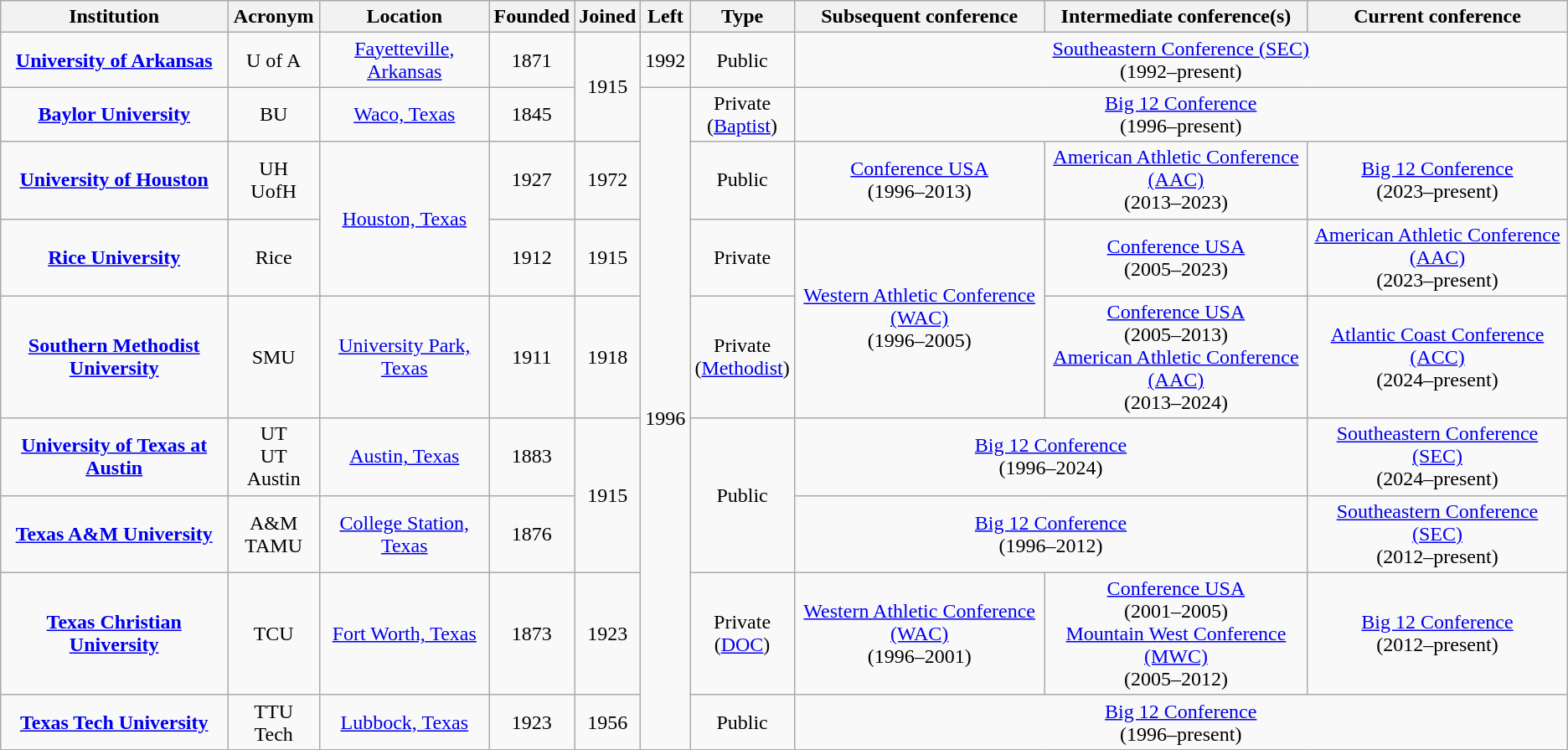<table class="wikitable sortable" style="text-align:center">
<tr>
<th scope="col">Institution</th>
<th scope="col">Acronym</th>
<th scope="col">Location</th>
<th scope="col">Founded</th>
<th scope="col">Joined</th>
<th scope="col">Left</th>
<th scope="col">Type</th>
<th scope="col">Subsequent conference</th>
<th scope="col">Intermediate conference(s)</th>
<th scope="col">Current conference</th>
</tr>
<tr>
<td><strong><a href='#'>University of Arkansas</a></strong></td>
<td>U of A</td>
<td><a href='#'>Fayetteville, Arkansas</a></td>
<td>1871</td>
<td rowspan="2">1915</td>
<td>1992</td>
<td>Public</td>
<td colspan="3"><a href='#'>Southeastern Conference (SEC)</a><br>(1992–present)</td>
</tr>
<tr>
<td><strong><a href='#'>Baylor University</a></strong></td>
<td>BU</td>
<td><a href='#'>Waco, Texas</a></td>
<td>1845</td>
<td rowspan="8">1996</td>
<td>Private<br>(<a href='#'>Baptist</a>)</td>
<td colspan="3"><a href='#'>Big 12 Conference</a><br>(1996–present)</td>
</tr>
<tr>
<td><strong><a href='#'>University of Houston</a></strong></td>
<td>UH<br>UofH</td>
<td rowspan="2"><a href='#'>Houston, Texas</a></td>
<td>1927</td>
<td>1972</td>
<td>Public</td>
<td><a href='#'>Conference USA</a><br>(1996–2013)<br></td>
<td><a href='#'>American Athletic Conference (AAC)</a><br>(2013–2023)</td>
<td><a href='#'>Big 12 Conference</a><br>(2023–present)</td>
</tr>
<tr>
<td><strong><a href='#'>Rice University</a></strong></td>
<td>Rice</td>
<td>1912</td>
<td>1915</td>
<td>Private</td>
<td rowspan="2"><a href='#'> Western Athletic Conference (WAC)</a><br>(1996–2005)</td>
<td><a href='#'>Conference USA</a><br>(2005–2023)</td>
<td><a href='#'>American Athletic Conference (AAC)</a><br>(2023–present)</td>
</tr>
<tr>
<td><strong><a href='#'>Southern Methodist University</a></strong></td>
<td>SMU</td>
<td><a href='#'>University Park, Texas</a></td>
<td>1911</td>
<td>1918</td>
<td>Private<br>(<a href='#'>Methodist</a>)</td>
<td><a href='#'>Conference USA</a><br>(2005–2013)<br><a href='#'>American Athletic Conference (AAC)</a><br>(2013–2024)</td>
<td><a href='#'>Atlantic Coast Conference (ACC)</a><br>(2024–present)</td>
</tr>
<tr>
<td><strong><a href='#'>University of Texas at Austin</a></strong></td>
<td>UT<br>UT Austin</td>
<td><a href='#'>Austin, Texas</a></td>
<td>1883</td>
<td rowspan="2">1915</td>
<td rowspan="2">Public</td>
<td colspan="2"><a href='#'>Big 12 Conference</a><br>(1996–2024)</td>
<td><a href='#'>Southeastern Conference (SEC)</a><br>(2024–present)</td>
</tr>
<tr>
<td><strong><a href='#'>Texas A&M University</a></strong></td>
<td>A&M<br>TAMU</td>
<td><a href='#'>College Station, Texas</a></td>
<td>1876</td>
<td colspan="2"><a href='#'>Big 12 Conference</a><br>(1996–2012)</td>
<td><a href='#'>Southeastern Conference (SEC)</a><br>(2012–present)</td>
</tr>
<tr>
<td><strong><a href='#'>Texas Christian University</a></strong></td>
<td>TCU</td>
<td><a href='#'>Fort Worth, Texas</a></td>
<td>1873</td>
<td>1923</td>
<td>Private<br>(<a href='#'>DOC</a>)</td>
<td><a href='#'> Western Athletic Conference (WAC)</a><br>(1996–2001)</td>
<td><a href='#'>Conference USA</a><br>(2001–2005)<br><a href='#'>Mountain West Conference (MWC)</a><br>(2005–2012)</td>
<td><a href='#'>Big 12 Conference</a><br>(2012–present)</td>
</tr>
<tr>
<td><strong><a href='#'>Texas Tech University</a></strong></td>
<td>TTU<br>Tech</td>
<td><a href='#'>Lubbock, Texas</a></td>
<td>1923</td>
<td>1956</td>
<td>Public</td>
<td colspan="3"><a href='#'>Big 12 Conference</a><br>(1996–present)</td>
</tr>
</table>
